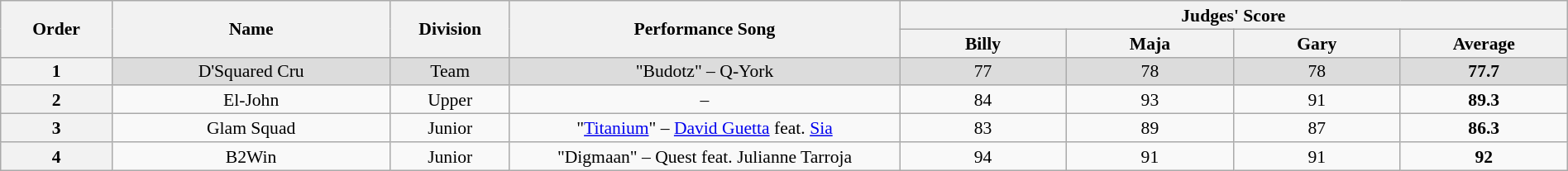<table class="wikitable" style="text-align:center; width:100%; font-size:90%; line-height:16px">
<tr>
<th rowspan="2" scope="col" style="width:04%;">Order</th>
<th rowspan="2" scope="col" style="width:10%;">Name</th>
<th rowspan="2" scope="col" style="width:04%;">Division</th>
<th rowspan="2" scope="col" style="width:14%;">Performance Song</th>
<th colspan="4" scope="col" style="width:24%;">Judges' Score</th>
</tr>
<tr>
<th style="width:06%;">Billy</th>
<th style="width:06%;">Maja</th>
<th style="width:06%;">Gary</th>
<th style="width:06%;">Average</th>
</tr>
<tr bgcolor="#DCDCDC">
<th>1</th>
<td>D'Squared Cru</td>
<td>Team</td>
<td>"Budotz" – Q-York</td>
<td>77</td>
<td>78</td>
<td>78</td>
<td><strong>77.7</strong></td>
</tr>
<tr>
<th>2</th>
<td>El-John</td>
<td>Upper</td>
<td>–</td>
<td>84</td>
<td>93</td>
<td>91</td>
<td><strong>89.3</strong></td>
</tr>
<tr>
<th>3</th>
<td>Glam Squad</td>
<td>Junior</td>
<td>"<a href='#'>Titanium</a>" – <a href='#'>David Guetta</a> feat. <a href='#'>Sia</a></td>
<td>83</td>
<td>89</td>
<td>87</td>
<td><strong>86.3</strong></td>
</tr>
<tr>
<th>4</th>
<td>B2Win</td>
<td>Junior</td>
<td>"Digmaan" – Quest feat. Julianne Tarroja</td>
<td>94</td>
<td>91</td>
<td>91</td>
<td><strong>92</strong></td>
</tr>
</table>
